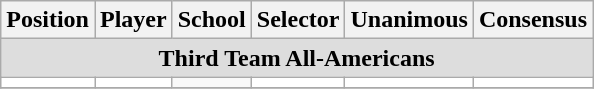<table class="wikitable">
<tr>
<th>Position</th>
<th>Player</th>
<th>School</th>
<th>Selector</th>
<th>Unanimous</th>
<th>Consensus</th>
</tr>
<tr>
<td colspan="6" style="text-align:center; background:#ddd;"><strong>Third Team All-Americans</strong></td>
</tr>
<tr style="text-align:center;">
<td style="background:white"></td>
<td style="background:white"></td>
<td></td>
<td style="background:white"></td>
<td style="background:white"></td>
<td style="background:white"></td>
</tr>
<tr style="text-align:center;">
</tr>
</table>
